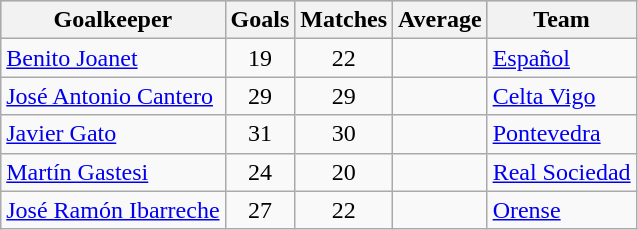<table class="wikitable sortable" class="wikitable">
<tr style="background:#ccc; text-align:center;">
<th>Goalkeeper</th>
<th>Goals</th>
<th>Matches</th>
<th>Average</th>
<th>Team</th>
</tr>
<tr>
<td> <a href='#'>Benito Joanet</a></td>
<td style="text-align:center;">19</td>
<td style="text-align:center;">22</td>
<td style="text-align:center;"></td>
<td><a href='#'>Español</a></td>
</tr>
<tr>
<td> <a href='#'>José Antonio Cantero</a></td>
<td style="text-align:center;">29</td>
<td style="text-align:center;">29</td>
<td style="text-align:center;"></td>
<td><a href='#'>Celta Vigo</a></td>
</tr>
<tr>
<td> <a href='#'>Javier Gato</a></td>
<td style="text-align:center;">31</td>
<td style="text-align:center;">30</td>
<td style="text-align:center;"></td>
<td><a href='#'>Pontevedra</a></td>
</tr>
<tr>
<td> <a href='#'>Martín Gastesi</a></td>
<td style="text-align:center;">24</td>
<td style="text-align:center;">20</td>
<td style="text-align:center;"></td>
<td><a href='#'>Real Sociedad</a></td>
</tr>
<tr>
<td> <a href='#'>José Ramón Ibarreche</a></td>
<td style="text-align:center;">27</td>
<td style="text-align:center;">22</td>
<td style="text-align:center;"></td>
<td><a href='#'>Orense</a></td>
</tr>
</table>
